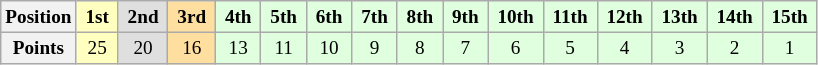<table class="wikitable" style="font-size:80%; text-align:center">
<tr>
<th>Position</th>
<td style="background:#ffffbf;"> <strong>1st</strong> </td>
<td style="background:#dfdfdf;"> <strong>2nd</strong> </td>
<td style="background:#ffdf9f;"> <strong>3rd</strong> </td>
<td style="background:#dfffdf;"> <strong>4th</strong> </td>
<td style="background:#dfffdf;"> <strong>5th</strong> </td>
<td style="background:#dfffdf;"> <strong>6th</strong> </td>
<td style="background:#dfffdf;"> <strong>7th</strong> </td>
<td style="background:#dfffdf;"> <strong>8th</strong> </td>
<td style="background:#dfffdf;"> <strong>9th</strong> </td>
<td style="background:#dfffdf;"> <strong>10th</strong> </td>
<td style="background:#dfffdf;"> <strong>11th</strong> </td>
<td style="background:#dfffdf;"> <strong>12th</strong> </td>
<td style="background:#dfffdf;"> <strong>13th</strong> </td>
<td style="background:#dfffdf;"> <strong>14th</strong> </td>
<td style="background:#dfffdf;"> <strong>15th</strong> </td>
</tr>
<tr>
<th>Points</th>
<td style="background:#ffffbf;">25</td>
<td style="background:#dfdfdf;">20</td>
<td style="background:#ffdf9f;">16</td>
<td style="background:#dfffdf;">13</td>
<td style="background:#dfffdf;">11</td>
<td style="background:#dfffdf;">10</td>
<td style="background:#dfffdf;">9</td>
<td style="background:#dfffdf;">8</td>
<td style="background:#dfffdf;">7</td>
<td style="background:#dfffdf;">6</td>
<td style="background:#dfffdf;">5</td>
<td style="background:#dfffdf;">4</td>
<td style="background:#dfffdf;">3</td>
<td style="background:#dfffdf;">2</td>
<td style="background:#dfffdf;">1</td>
</tr>
</table>
